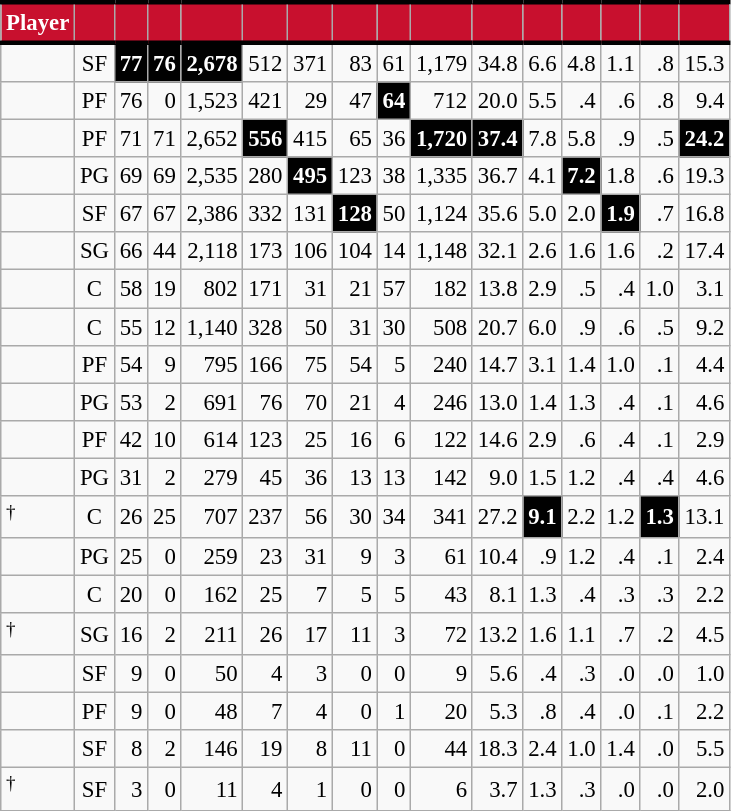<table class="wikitable sortable" style="font-size: 95%; text-align:right;">
<tr>
<th style="background:#C8102E; color:#FFFFFF; border-top:#010101 3px solid; border-bottom:#010101 3px solid;">Player</th>
<th style="background:#C8102E; color:#FFFFFF; border-top:#010101 3px solid; border-bottom:#010101 3px solid;"></th>
<th style="background:#C8102E; color:#FFFFFF; border-top:#010101 3px solid; border-bottom:#010101 3px solid;"></th>
<th style="background:#C8102E; color:#FFFFFF; border-top:#010101 3px solid; border-bottom:#010101 3px solid;"></th>
<th style="background:#C8102E; color:#FFFFFF; border-top:#010101 3px solid; border-bottom:#010101 3px solid;"></th>
<th style="background:#C8102E; color:#FFFFFF; border-top:#010101 3px solid; border-bottom:#010101 3px solid;"></th>
<th style="background:#C8102E; color:#FFFFFF; border-top:#010101 3px solid; border-bottom:#010101 3px solid;"></th>
<th style="background:#C8102E; color:#FFFFFF; border-top:#010101 3px solid; border-bottom:#010101 3px solid;"></th>
<th style="background:#C8102E; color:#FFFFFF; border-top:#010101 3px solid; border-bottom:#010101 3px solid;"></th>
<th style="background:#C8102E; color:#FFFFFF; border-top:#010101 3px solid; border-bottom:#010101 3px solid;"></th>
<th style="background:#C8102E; color:#FFFFFF; border-top:#010101 3px solid; border-bottom:#010101 3px solid;"></th>
<th style="background:#C8102E; color:#FFFFFF; border-top:#010101 3px solid; border-bottom:#010101 3px solid;"></th>
<th style="background:#C8102E; color:#FFFFFF; border-top:#010101 3px solid; border-bottom:#010101 3px solid;"></th>
<th style="background:#C8102E; color:#FFFFFF; border-top:#010101 3px solid; border-bottom:#010101 3px solid;"></th>
<th style="background:#C8102E; color:#FFFFFF; border-top:#010101 3px solid; border-bottom:#010101 3px solid;"></th>
<th style="background:#C8102E; color:#FFFFFF; border-top:#010101 3px solid; border-bottom:#010101 3px solid;"></th>
</tr>
<tr>
<td style="text-align:left;"></td>
<td style="text-align:center;">SF</td>
<td style="background:#010101; color:#FFFFFF;"><strong>77</strong></td>
<td style="background:#010101; color:#FFFFFF;"><strong>76</strong></td>
<td style="background:#010101; color:#FFFFFF;"><strong>2,678</strong></td>
<td>512</td>
<td>371</td>
<td>83</td>
<td>61</td>
<td>1,179</td>
<td>34.8</td>
<td>6.6</td>
<td>4.8</td>
<td>1.1</td>
<td>.8</td>
<td>15.3</td>
</tr>
<tr>
<td style="text-align:left;"></td>
<td style="text-align:center;">PF</td>
<td>76</td>
<td>0</td>
<td>1,523</td>
<td>421</td>
<td>29</td>
<td>47</td>
<td style="background:#010101; color:#FFFFFF;"><strong>64</strong></td>
<td>712</td>
<td>20.0</td>
<td>5.5</td>
<td>.4</td>
<td>.6</td>
<td>.8</td>
<td>9.4</td>
</tr>
<tr>
<td style="text-align:left;"></td>
<td style="text-align:center;">PF</td>
<td>71</td>
<td>71</td>
<td>2,652</td>
<td style="background:#010101; color:#FFFFFF;"><strong>556</strong></td>
<td>415</td>
<td>65</td>
<td>36</td>
<td style="background:#010101; color:#FFFFFF;"><strong>1,720</strong></td>
<td style="background:#010101; color:#FFFFFF;"><strong>37.4</strong></td>
<td>7.8</td>
<td>5.8</td>
<td>.9</td>
<td>.5</td>
<td style="background:#010101; color:#FFFFFF;"><strong>24.2</strong></td>
</tr>
<tr>
<td style="text-align:left;"></td>
<td style="text-align:center;">PG</td>
<td>69</td>
<td>69</td>
<td>2,535</td>
<td>280</td>
<td style="background:#010101; color:#FFFFFF;"><strong>495</strong></td>
<td>123</td>
<td>38</td>
<td>1,335</td>
<td>36.7</td>
<td>4.1</td>
<td style="background:#010101; color:#FFFFFF;"><strong>7.2</strong></td>
<td>1.8</td>
<td>.6</td>
<td>19.3</td>
</tr>
<tr>
<td style="text-align:left;"></td>
<td style="text-align:center;">SF</td>
<td>67</td>
<td>67</td>
<td>2,386</td>
<td>332</td>
<td>131</td>
<td style="background:#010101; color:#FFFFFF;"><strong>128</strong></td>
<td>50</td>
<td>1,124</td>
<td>35.6</td>
<td>5.0</td>
<td>2.0</td>
<td style="background:#010101; color:#FFFFFF;"><strong>1.9</strong></td>
<td>.7</td>
<td>16.8</td>
</tr>
<tr>
<td style="text-align:left;"></td>
<td style="text-align:center;">SG</td>
<td>66</td>
<td>44</td>
<td>2,118</td>
<td>173</td>
<td>106</td>
<td>104</td>
<td>14</td>
<td>1,148</td>
<td>32.1</td>
<td>2.6</td>
<td>1.6</td>
<td>1.6</td>
<td>.2</td>
<td>17.4</td>
</tr>
<tr>
<td style="text-align:left;"></td>
<td style="text-align:center;">C</td>
<td>58</td>
<td>19</td>
<td>802</td>
<td>171</td>
<td>31</td>
<td>21</td>
<td>57</td>
<td>182</td>
<td>13.8</td>
<td>2.9</td>
<td>.5</td>
<td>.4</td>
<td>1.0</td>
<td>3.1</td>
</tr>
<tr>
<td style="text-align:left;"></td>
<td style="text-align:center;">C</td>
<td>55</td>
<td>12</td>
<td>1,140</td>
<td>328</td>
<td>50</td>
<td>31</td>
<td>30</td>
<td>508</td>
<td>20.7</td>
<td>6.0</td>
<td>.9</td>
<td>.6</td>
<td>.5</td>
<td>9.2</td>
</tr>
<tr>
<td style="text-align:left;"></td>
<td style="text-align:center;">PF</td>
<td>54</td>
<td>9</td>
<td>795</td>
<td>166</td>
<td>75</td>
<td>54</td>
<td>5</td>
<td>240</td>
<td>14.7</td>
<td>3.1</td>
<td>1.4</td>
<td>1.0</td>
<td>.1</td>
<td>4.4</td>
</tr>
<tr>
<td style="text-align:left;"></td>
<td style="text-align:center;">PG</td>
<td>53</td>
<td>2</td>
<td>691</td>
<td>76</td>
<td>70</td>
<td>21</td>
<td>4</td>
<td>246</td>
<td>13.0</td>
<td>1.4</td>
<td>1.3</td>
<td>.4</td>
<td>.1</td>
<td>4.6</td>
</tr>
<tr>
<td style="text-align:left;"></td>
<td style="text-align:center;">PF</td>
<td>42</td>
<td>10</td>
<td>614</td>
<td>123</td>
<td>25</td>
<td>16</td>
<td>6</td>
<td>122</td>
<td>14.6</td>
<td>2.9</td>
<td>.6</td>
<td>.4</td>
<td>.1</td>
<td>2.9</td>
</tr>
<tr>
<td style="text-align:left;"></td>
<td style="text-align:center;">PG</td>
<td>31</td>
<td>2</td>
<td>279</td>
<td>45</td>
<td>36</td>
<td>13</td>
<td>13</td>
<td>142</td>
<td>9.0</td>
<td>1.5</td>
<td>1.2</td>
<td>.4</td>
<td>.4</td>
<td>4.6</td>
</tr>
<tr>
<td style="text-align:left;"><sup>†</sup></td>
<td style="text-align:center;">C</td>
<td>26</td>
<td>25</td>
<td>707</td>
<td>237</td>
<td>56</td>
<td>30</td>
<td>34</td>
<td>341</td>
<td>27.2</td>
<td style="background:#010101; color:#FFFFFF;"><strong>9.1</strong></td>
<td>2.2</td>
<td>1.2</td>
<td style="background:#010101; color:#FFFFFF;"><strong>1.3</strong></td>
<td>13.1</td>
</tr>
<tr>
<td style="text-align:left;"></td>
<td style="text-align:center;">PG</td>
<td>25</td>
<td>0</td>
<td>259</td>
<td>23</td>
<td>31</td>
<td>9</td>
<td>3</td>
<td>61</td>
<td>10.4</td>
<td>.9</td>
<td>1.2</td>
<td>.4</td>
<td>.1</td>
<td>2.4</td>
</tr>
<tr>
<td style="text-align:left;"></td>
<td style="text-align:center;">C</td>
<td>20</td>
<td>0</td>
<td>162</td>
<td>25</td>
<td>7</td>
<td>5</td>
<td>5</td>
<td>43</td>
<td>8.1</td>
<td>1.3</td>
<td>.4</td>
<td>.3</td>
<td>.3</td>
<td>2.2</td>
</tr>
<tr>
<td style="text-align:left;"><sup>†</sup></td>
<td style="text-align:center;">SG</td>
<td>16</td>
<td>2</td>
<td>211</td>
<td>26</td>
<td>17</td>
<td>11</td>
<td>3</td>
<td>72</td>
<td>13.2</td>
<td>1.6</td>
<td>1.1</td>
<td>.7</td>
<td>.2</td>
<td>4.5</td>
</tr>
<tr>
<td style="text-align:left;"></td>
<td style="text-align:center;">SF</td>
<td>9</td>
<td>0</td>
<td>50</td>
<td>4</td>
<td>3</td>
<td>0</td>
<td>0</td>
<td>9</td>
<td>5.6</td>
<td>.4</td>
<td>.3</td>
<td>.0</td>
<td>.0</td>
<td>1.0</td>
</tr>
<tr>
<td style="text-align:left;"></td>
<td style="text-align:center;">PF</td>
<td>9</td>
<td>0</td>
<td>48</td>
<td>7</td>
<td>4</td>
<td>0</td>
<td>1</td>
<td>20</td>
<td>5.3</td>
<td>.8</td>
<td>.4</td>
<td>.0</td>
<td>.1</td>
<td>2.2</td>
</tr>
<tr>
<td style="text-align:left;"></td>
<td style="text-align:center;">SF</td>
<td>8</td>
<td>2</td>
<td>146</td>
<td>19</td>
<td>8</td>
<td>11</td>
<td>0</td>
<td>44</td>
<td>18.3</td>
<td>2.4</td>
<td>1.0</td>
<td>1.4</td>
<td>.0</td>
<td>5.5</td>
</tr>
<tr>
<td style="text-align:left;"><sup>†</sup></td>
<td style="text-align:center;">SF</td>
<td>3</td>
<td>0</td>
<td>11</td>
<td>4</td>
<td>1</td>
<td>0</td>
<td>0</td>
<td>6</td>
<td>3.7</td>
<td>1.3</td>
<td>.3</td>
<td>.0</td>
<td>.0</td>
<td>2.0</td>
</tr>
</table>
